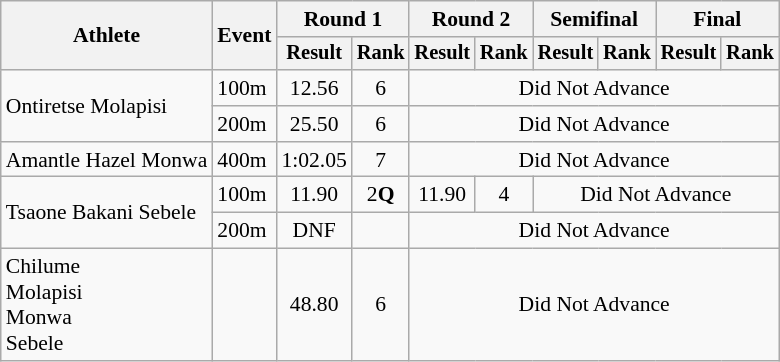<table class="wikitable" style="font-size:90%">
<tr>
<th rowspan="2">Athlete</th>
<th rowspan="2">Event</th>
<th colspan="2">Round 1</th>
<th colspan="2">Round 2</th>
<th colspan="2">Semifinal</th>
<th colspan="2">Final</th>
</tr>
<tr style="font-size:95%">
<th>Result</th>
<th>Rank</th>
<th>Result</th>
<th>Rank</th>
<th>Result</th>
<th>Rank</th>
<th>Result</th>
<th>Rank</th>
</tr>
<tr align=center>
<td align=left rowspan=2>Ontiretse Molapisi</td>
<td align=left>100m</td>
<td>12.56</td>
<td>6</td>
<td colspan=6>Did Not Advance</td>
</tr>
<tr align=center>
<td align=left>200m</td>
<td>25.50</td>
<td>6</td>
<td colspan=6>Did Not Advance</td>
</tr>
<tr align=center>
<td align=left>Amantle Hazel Monwa</td>
<td align=left>400m</td>
<td>1:02.05</td>
<td>7</td>
<td colspan=6>Did Not Advance</td>
</tr>
<tr align=center>
<td align=left rowspan=2>Tsaone Bakani Sebele</td>
<td align=left>100m</td>
<td>11.90</td>
<td>2<strong>Q</strong></td>
<td>11.90</td>
<td>4</td>
<td colspan=4>Did Not Advance</td>
</tr>
<tr align=center>
<td align=left>200m</td>
<td>DNF</td>
<td></td>
<td colspan=6>Did Not Advance</td>
</tr>
<tr align=center>
<td align=left>Chilume<br>Molapisi<br>Monwa<br>Sebele</td>
<td align=left></td>
<td>48.80</td>
<td>6</td>
<td colspan=6>Did Not Advance</td>
</tr>
</table>
